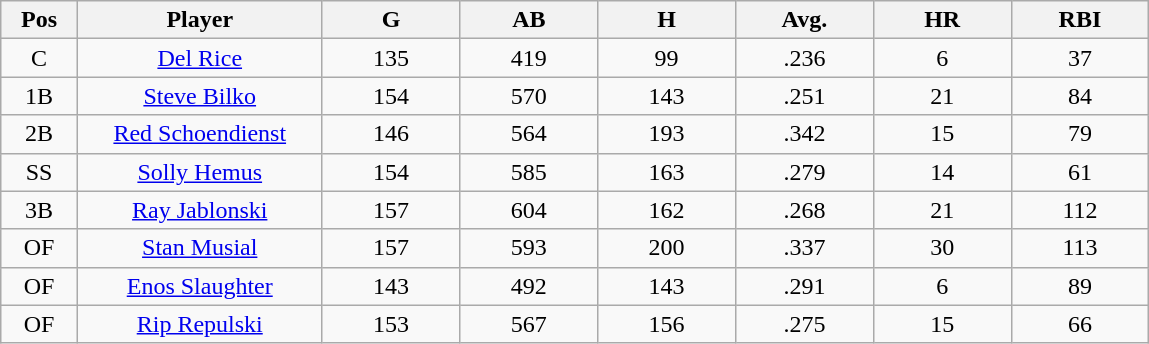<table class="wikitable sortable">
<tr>
<th bgcolor="#DDDDFF" width="5%">Pos</th>
<th bgcolor="#DDDDFF" width="16%">Player</th>
<th bgcolor="#DDDDFF" width="9%">G</th>
<th bgcolor="#DDDDFF" width="9%">AB</th>
<th bgcolor="#DDDDFF" width="9%">H</th>
<th bgcolor="#DDDDFF" width="9%">Avg.</th>
<th bgcolor="#DDDDFF" width="9%">HR</th>
<th bgcolor="#DDDDFF" width="9%">RBI</th>
</tr>
<tr align="center">
<td>C</td>
<td><a href='#'>Del Rice</a></td>
<td>135</td>
<td>419</td>
<td>99</td>
<td>.236</td>
<td>6</td>
<td>37</td>
</tr>
<tr align="center">
<td>1B</td>
<td><a href='#'>Steve Bilko</a></td>
<td>154</td>
<td>570</td>
<td>143</td>
<td>.251</td>
<td>21</td>
<td>84</td>
</tr>
<tr align="center">
<td>2B</td>
<td><a href='#'>Red Schoendienst</a></td>
<td>146</td>
<td>564</td>
<td>193</td>
<td>.342</td>
<td>15</td>
<td>79</td>
</tr>
<tr align="center">
<td>SS</td>
<td><a href='#'>Solly Hemus</a></td>
<td>154</td>
<td>585</td>
<td>163</td>
<td>.279</td>
<td>14</td>
<td>61</td>
</tr>
<tr align="center">
<td>3B</td>
<td><a href='#'>Ray Jablonski</a></td>
<td>157</td>
<td>604</td>
<td>162</td>
<td>.268</td>
<td>21</td>
<td>112</td>
</tr>
<tr align="center">
<td>OF</td>
<td><a href='#'>Stan Musial</a></td>
<td>157</td>
<td>593</td>
<td>200</td>
<td>.337</td>
<td>30</td>
<td>113</td>
</tr>
<tr align="center">
<td>OF</td>
<td><a href='#'>Enos Slaughter</a></td>
<td>143</td>
<td>492</td>
<td>143</td>
<td>.291</td>
<td>6</td>
<td>89</td>
</tr>
<tr align="center">
<td>OF</td>
<td><a href='#'>Rip Repulski</a></td>
<td>153</td>
<td>567</td>
<td>156</td>
<td>.275</td>
<td>15</td>
<td>66</td>
</tr>
</table>
